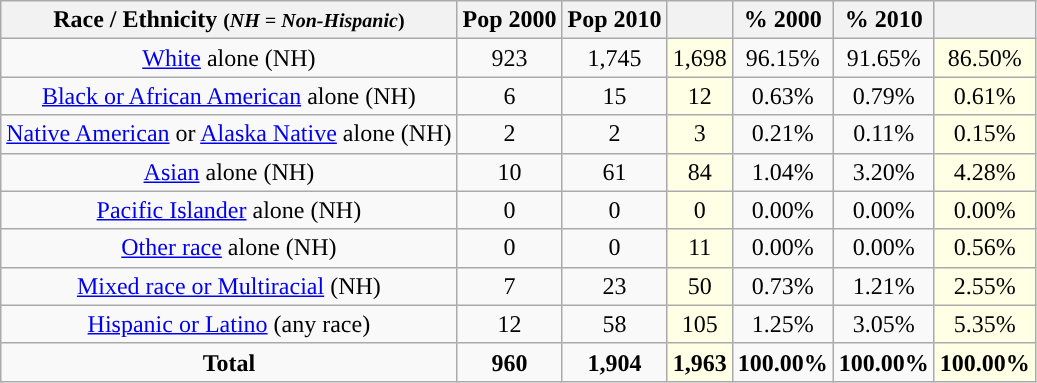<table class="wikitable" style="text-align:center;">
<tr>
<th>Race / Ethnicity <small>(<em>NH = Non-Hispanic</em>)</small></th>
<th>Pop 2000</th>
<th>Pop 2010</th>
<th></th>
<th>% 2000</th>
<th>% 2010</th>
<th></th>
</tr>
<tr>
<td><a href='#'>White</a> alone (NH)</td>
<td>923</td>
<td>1,745</td>
<td style='background: #ffffe6;'>1,698</td>
<td>96.15%</td>
<td>91.65%</td>
<td style='background: #ffffe6;'>86.50%</td>
</tr>
<tr>
<td><a href='#'>Black or African American</a> alone (NH)</td>
<td>6</td>
<td>15</td>
<td style='background: #ffffe6;'>12</td>
<td>0.63%</td>
<td>0.79%</td>
<td style='background: #ffffe6;'>0.61%</td>
</tr>
<tr>
<td><a href='#'>Native American</a> or <a href='#'>Alaska Native</a> alone (NH)</td>
<td>2</td>
<td>2</td>
<td style='background: #ffffe6;'>3</td>
<td>0.21%</td>
<td>0.11%</td>
<td style='background: #ffffe6;'>0.15%</td>
</tr>
<tr>
<td><a href='#'>Asian</a> alone (NH)</td>
<td>10</td>
<td>61</td>
<td style='background: #ffffe6;'>84</td>
<td>1.04%</td>
<td>3.20%</td>
<td style='background: #ffffe6;'>4.28%</td>
</tr>
<tr>
<td><a href='#'>Pacific Islander</a> alone (NH)</td>
<td>0</td>
<td>0</td>
<td style='background: #ffffe6;'>0</td>
<td>0.00%</td>
<td>0.00%</td>
<td style='background: #ffffe6;'>0.00%</td>
</tr>
<tr>
<td><a href='#'>Other race</a> alone (NH)</td>
<td>0</td>
<td>0</td>
<td style='background: #ffffe6;'>11</td>
<td>0.00%</td>
<td>0.00%</td>
<td style='background: #ffffe6;'>0.56%</td>
</tr>
<tr>
<td><a href='#'>Mixed race or Multiracial</a> (NH)</td>
<td>7</td>
<td>23</td>
<td style='background: #ffffe6;'>50</td>
<td>0.73%</td>
<td>1.21%</td>
<td style='background: #ffffe6;'>2.55%</td>
</tr>
<tr>
<td><a href='#'>Hispanic or Latino</a> (any race)</td>
<td>12</td>
<td>58</td>
<td style='background: #ffffe6;'>105</td>
<td>1.25%</td>
<td>3.05%</td>
<td style='background: #ffffe6;'>5.35%</td>
</tr>
<tr>
<td><strong>Total</strong></td>
<td><strong>960</strong></td>
<td><strong>1,904</strong></td>
<td style='background: #ffffe6;'><strong>1,963</strong></td>
<td><strong>100.00%</strong></td>
<td><strong>100.00%</strong></td>
<td style='background: #ffffe6;'><strong>100.00%</strong></td>
</tr>
</table>
